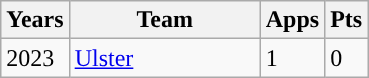<table class="wikitable" style="text-align:left;">
<tr>
<th>Years</th>
<th width=120px>Team</th>
<th>Apps</th>
<th>Pts</th>
</tr>
<tr>
<td>2023</td>
<td><a href='#'>Ulster</a></td>
<td>1</td>
<td>0</td>
</tr>
</table>
